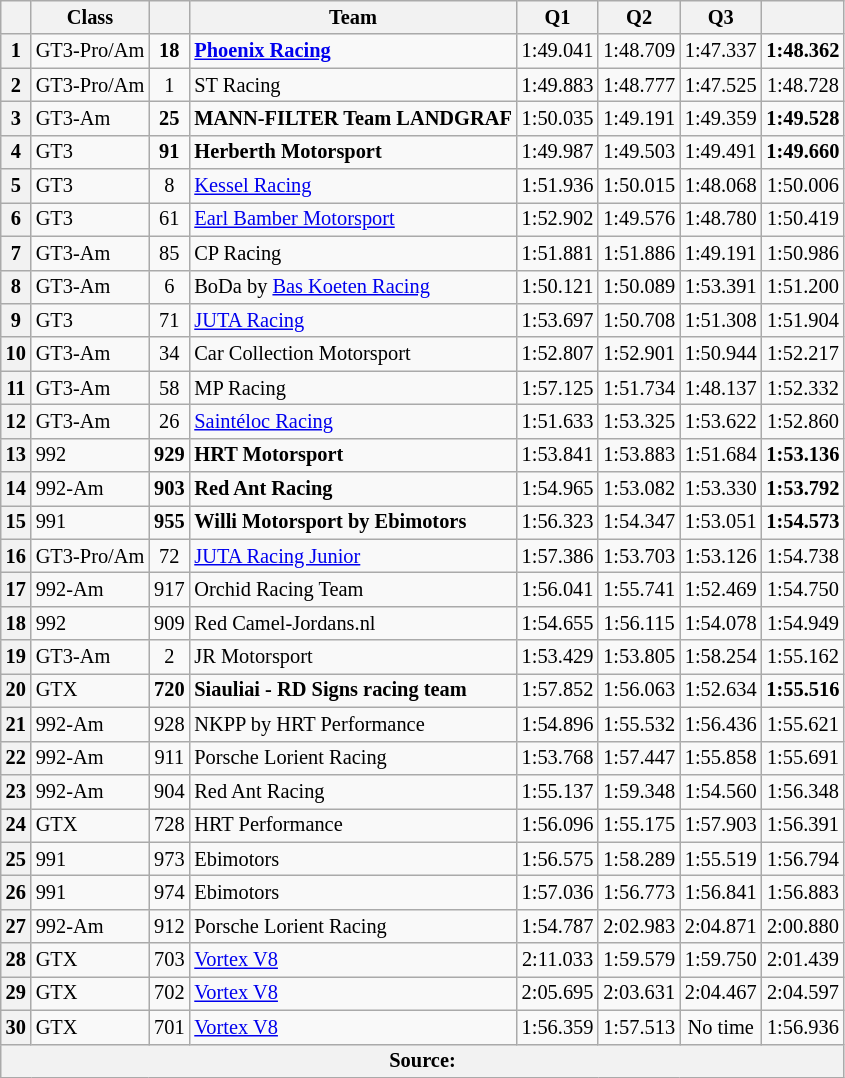<table class="wikitable sortable" style="font-size: 85%;">
<tr>
<th scope="col"></th>
<th scope="col">Class</th>
<th scope="col"></th>
<th scope="col">Team</th>
<th scope="col">Q1</th>
<th scope="col">Q2</th>
<th scope="col">Q3</th>
<th scope="col"></th>
</tr>
<tr>
<th>1</th>
<td>GT3-Pro/Am</td>
<td align="center"><strong>18</strong></td>
<td> <strong><a href='#'>Phoenix Racing</a></strong></td>
<td align="center">1:49.041</td>
<td align="center">1:48.709</td>
<td align="center">1:47.337</td>
<td align="center"><strong>1:48.362</strong></td>
</tr>
<tr>
<th>2</th>
<td>GT3-Pro/Am</td>
<td align="center">1</td>
<td> ST Racing</td>
<td align="center">1:49.883</td>
<td align="center">1:48.777</td>
<td align="center">1:47.525</td>
<td align="center">1:48.728</td>
</tr>
<tr>
<th>3</th>
<td>GT3-Am</td>
<td align="center"><strong>25</strong></td>
<td> <strong>MANN-FILTER Team LANDGRAF</strong></td>
<td align="center">1:50.035</td>
<td align="center">1:49.191</td>
<td align="center">1:49.359</td>
<td align="center"><strong>1:49.528</strong></td>
</tr>
<tr>
<th>4</th>
<td>GT3</td>
<td align="center"><strong>91</strong></td>
<td> <strong>Herberth Motorsport</strong></td>
<td align="center">1:49.987</td>
<td align="center">1:49.503</td>
<td align="center">1:49.491</td>
<td align="center"><strong>1:49.660</strong></td>
</tr>
<tr>
<th>5</th>
<td>GT3</td>
<td align="center">8</td>
<td> <a href='#'>Kessel Racing</a></td>
<td align="center">1:51.936</td>
<td align="center">1:50.015</td>
<td align="center">1:48.068</td>
<td align="center">1:50.006</td>
</tr>
<tr>
<th>6</th>
<td>GT3</td>
<td align="center">61</td>
<td> <a href='#'>Earl Bamber Motorsport</a></td>
<td align="center">1:52.902</td>
<td align="center">1:49.576</td>
<td align="center">1:48.780</td>
<td align="center">1:50.419</td>
</tr>
<tr>
<th>7</th>
<td>GT3-Am</td>
<td align="center">85</td>
<td> CP Racing</td>
<td align="center">1:51.881</td>
<td align="center">1:51.886</td>
<td align="center">1:49.191</td>
<td align="center">1:50.986</td>
</tr>
<tr>
<th>8</th>
<td>GT3-Am</td>
<td align="center">6</td>
<td> BoDa by <a href='#'>Bas Koeten Racing</a></td>
<td align="center">1:50.121</td>
<td align="center">1:50.089</td>
<td align="center">1:53.391</td>
<td align="center">1:51.200</td>
</tr>
<tr>
<th>9</th>
<td>GT3</td>
<td align="center">71</td>
<td> <a href='#'>JUTA Racing</a></td>
<td align="center">1:53.697</td>
<td align="center">1:50.708</td>
<td align="center">1:51.308</td>
<td align="center">1:51.904</td>
</tr>
<tr>
<th>10</th>
<td>GT3-Am</td>
<td align="center">34</td>
<td> Car Collection Motorsport</td>
<td align="center">1:52.807</td>
<td align="center">1:52.901</td>
<td align="center">1:50.944</td>
<td align="center">1:52.217</td>
</tr>
<tr>
<th>11</th>
<td>GT3-Am</td>
<td align="center">58</td>
<td> MP Racing</td>
<td align="center">1:57.125</td>
<td align="center">1:51.734</td>
<td align="center">1:48.137</td>
<td align="center">1:52.332</td>
</tr>
<tr>
<th>12</th>
<td>GT3-Am</td>
<td align="center">26</td>
<td> <a href='#'>Saintéloc Racing</a></td>
<td align="center">1:51.633</td>
<td align="center">1:53.325</td>
<td align="center">1:53.622</td>
<td align="center">1:52.860</td>
</tr>
<tr>
<th>13</th>
<td>992</td>
<td align="center"><strong>929</strong></td>
<td> <strong>HRT Motorsport</strong></td>
<td align="center">1:53.841</td>
<td align="center">1:53.883</td>
<td align="center">1:51.684</td>
<td align="center"><strong>1:53.136</strong></td>
</tr>
<tr>
<th>14</th>
<td>992-Am</td>
<td align="center"><strong>903</strong></td>
<td> <strong>Red Ant Racing</strong></td>
<td align="center">1:54.965</td>
<td align="center">1:53.082</td>
<td align="center">1:53.330</td>
<td align="center"><strong>1:53.792</strong></td>
</tr>
<tr>
<th>15</th>
<td>991</td>
<td align="center"><strong>955</strong></td>
<td> <strong>Willi Motorsport by Ebimotors</strong></td>
<td align="center">1:56.323</td>
<td align="center">1:54.347</td>
<td align="center">1:53.051</td>
<td align="center"><strong>1:54.573</strong></td>
</tr>
<tr>
<th>16</th>
<td>GT3-Pro/Am</td>
<td align="center">72</td>
<td> <a href='#'>JUTA Racing Junior</a></td>
<td align="center">1:57.386</td>
<td align="center">1:53.703</td>
<td align="center">1:53.126</td>
<td align="center">1:54.738</td>
</tr>
<tr>
<th>17</th>
<td>992-Am</td>
<td align="center">917</td>
<td> Orchid Racing Team</td>
<td align="center">1:56.041</td>
<td align="center">1:55.741</td>
<td align="center">1:52.469</td>
<td align="center">1:54.750</td>
</tr>
<tr>
<th>18</th>
<td>992</td>
<td align="center">909</td>
<td> Red Camel-Jordans.nl</td>
<td align="center">1:54.655</td>
<td align="center">1:56.115</td>
<td align="center">1:54.078</td>
<td align="center">1:54.949</td>
</tr>
<tr>
<th>19</th>
<td>GT3-Am</td>
<td align="center">2</td>
<td> JR Motorsport</td>
<td align="center">1:53.429</td>
<td align="center">1:53.805</td>
<td align="center">1:58.254</td>
<td align="center">1:55.162</td>
</tr>
<tr>
<th>20</th>
<td>GTX</td>
<td align="center"><strong>720</strong></td>
<td> <strong>Siauliai - RD Signs racing team</strong></td>
<td align="center">1:57.852</td>
<td align="center">1:56.063</td>
<td align="center">1:52.634</td>
<td align="center"><strong>1:55.516</strong></td>
</tr>
<tr>
<th>21</th>
<td>992-Am</td>
<td align="center">928</td>
<td> NKPP by HRT Performance</td>
<td align="center">1:54.896</td>
<td align="center">1:55.532</td>
<td align="center">1:56.436</td>
<td align="center">1:55.621</td>
</tr>
<tr>
<th>22</th>
<td>992-Am</td>
<td align="center">911</td>
<td> Porsche Lorient Racing</td>
<td align="center">1:53.768</td>
<td align="center">1:57.447</td>
<td align="center">1:55.858</td>
<td align="center">1:55.691</td>
</tr>
<tr>
<th>23</th>
<td>992-Am</td>
<td align="center">904</td>
<td> Red Ant Racing</td>
<td align="center">1:55.137</td>
<td align="center">1:59.348</td>
<td align="center">1:54.560</td>
<td align="center">1:56.348</td>
</tr>
<tr>
<th>24</th>
<td>GTX</td>
<td align="center">728</td>
<td> HRT Performance</td>
<td align="center">1:56.096</td>
<td align="center">1:55.175</td>
<td align="center">1:57.903</td>
<td align="center">1:56.391</td>
</tr>
<tr>
<th>25</th>
<td>991</td>
<td align="center">973</td>
<td> Ebimotors</td>
<td align="center">1:56.575</td>
<td align="center">1:58.289</td>
<td align="center">1:55.519</td>
<td align="center">1:56.794</td>
</tr>
<tr>
<th>26</th>
<td>991</td>
<td align="center">974</td>
<td> Ebimotors</td>
<td align="center">1:57.036</td>
<td align="center">1:56.773</td>
<td align="center">1:56.841</td>
<td align="center">1:56.883</td>
</tr>
<tr>
<th>27</th>
<td>992-Am</td>
<td align="center">912</td>
<td> Porsche Lorient Racing</td>
<td align="center">1:54.787</td>
<td align="center">2:02.983</td>
<td align="center">2:04.871</td>
<td align="center">2:00.880</td>
</tr>
<tr>
<th>28</th>
<td>GTX</td>
<td align="center">703</td>
<td> <a href='#'>Vortex V8</a></td>
<td align="center">2:11.033</td>
<td align="center">1:59.579</td>
<td align="center">1:59.750</td>
<td align="center">2:01.439</td>
</tr>
<tr>
<th>29</th>
<td>GTX</td>
<td align="center">702</td>
<td> <a href='#'>Vortex V8</a></td>
<td align="center">2:05.695</td>
<td align="center">2:03.631</td>
<td align="center">2:04.467</td>
<td align="center">2:04.597</td>
</tr>
<tr>
<th>30</th>
<td>GTX</td>
<td align="center">701</td>
<td> <a href='#'>Vortex V8</a></td>
<td align="center">1:56.359</td>
<td align="center">1:57.513</td>
<td align="center">No time</td>
<td align="center">1:56.936</td>
</tr>
<tr>
<th colspan=8>Source:</th>
</tr>
</table>
